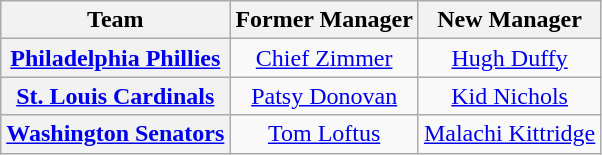<table class="wikitable plainrowheaders" style="text-align:center;">
<tr>
<th>Team</th>
<th>Former Manager</th>
<th>New Manager</th>
</tr>
<tr>
<th scope="row" style="text-align:center;"><a href='#'>Philadelphia Phillies</a></th>
<td><a href='#'>Chief Zimmer</a></td>
<td><a href='#'>Hugh Duffy</a></td>
</tr>
<tr>
<th scope="row" style="text-align:center;"><a href='#'>St. Louis Cardinals</a></th>
<td><a href='#'>Patsy Donovan</a></td>
<td><a href='#'>Kid Nichols</a></td>
</tr>
<tr>
<th scope="row" style="text-align:center;"><a href='#'>Washington Senators</a></th>
<td><a href='#'>Tom Loftus</a></td>
<td><a href='#'>Malachi Kittridge</a></td>
</tr>
</table>
